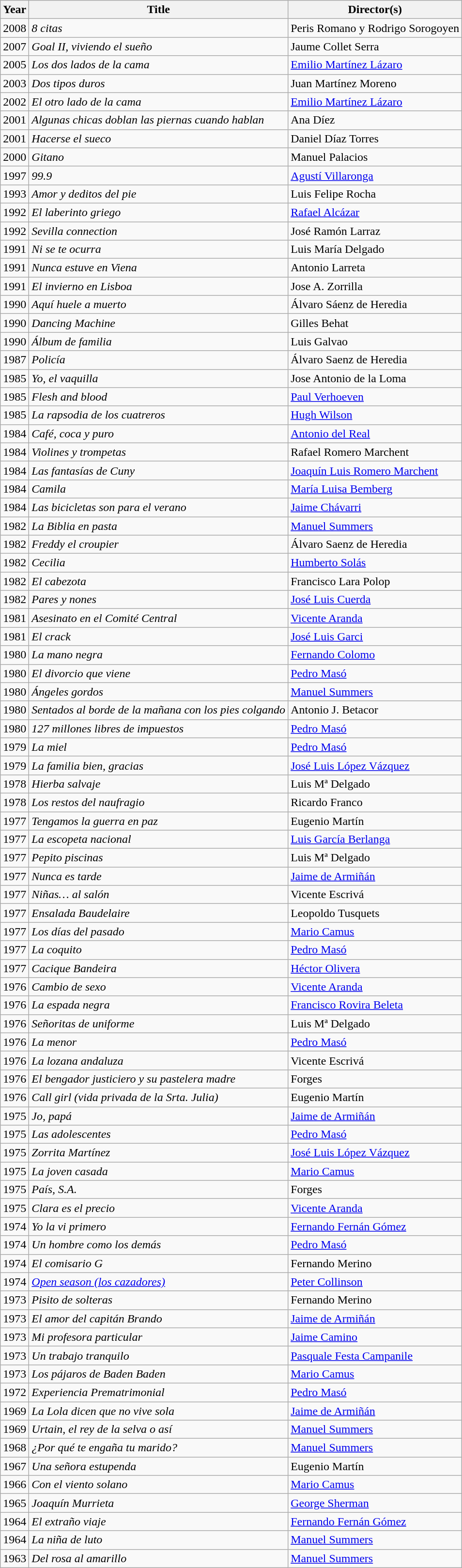<table class="wikitable">
<tr>
<th>Year</th>
<th>Title</th>
<th>Director(s)</th>
</tr>
<tr>
<td>2008</td>
<td><em>8 citas</em></td>
<td>Peris Romano y Rodrigo Sorogoyen</td>
</tr>
<tr>
<td>2007</td>
<td><em>Goal II, viviendo el sueño</em></td>
<td>Jaume Collet Serra</td>
</tr>
<tr>
<td>2005</td>
<td><em>Los dos lados de la cama</em></td>
<td><a href='#'>Emilio Martínez Lázaro</a></td>
</tr>
<tr>
<td>2003</td>
<td><em>Dos tipos duros</em></td>
<td>Juan Martínez Moreno</td>
</tr>
<tr>
<td>2002</td>
<td><em>El otro lado de la cama</em></td>
<td><a href='#'>Emilio Martínez Lázaro</a></td>
</tr>
<tr>
<td>2001</td>
<td><em>Algunas chicas doblan las piernas cuando hablan</em></td>
<td>Ana Díez</td>
</tr>
<tr>
<td>2001</td>
<td><em>Hacerse el sueco</em></td>
<td>Daniel Díaz Torres</td>
</tr>
<tr>
<td>2000</td>
<td><em>Gitano</em></td>
<td>Manuel Palacios</td>
</tr>
<tr>
<td>1997</td>
<td><em>99.9</em></td>
<td><a href='#'>Agustí Villaronga</a></td>
</tr>
<tr>
<td>1993</td>
<td><em>Amor y deditos del pie</em></td>
<td>Luis Felipe Rocha</td>
</tr>
<tr>
<td>1992</td>
<td><em>El laberinto griego</em></td>
<td><a href='#'>Rafael Alcázar</a></td>
</tr>
<tr>
<td>1992</td>
<td><em>Sevilla connection</em></td>
<td>José Ramón Larraz</td>
</tr>
<tr>
<td>1991</td>
<td><em>Ni se te ocurra</em></td>
<td>Luis María Delgado</td>
</tr>
<tr>
<td>1991</td>
<td><em>Nunca estuve en Viena</em></td>
<td>Antonio Larreta</td>
</tr>
<tr>
<td>1991</td>
<td><em>El invierno en Lisboa</em></td>
<td>Jose A. Zorrilla</td>
</tr>
<tr>
<td>1990</td>
<td><em>Aquí huele a muerto</em></td>
<td>Álvaro Sáenz de Heredia</td>
</tr>
<tr>
<td>1990</td>
<td><em>Dancing Machine</em></td>
<td>Gilles Behat</td>
</tr>
<tr>
<td>1990</td>
<td><em>Álbum de familia</em></td>
<td>Luis Galvao</td>
</tr>
<tr>
<td>1987</td>
<td><em>Policía</em></td>
<td>Álvaro Saenz de Heredia</td>
</tr>
<tr>
<td>1985</td>
<td><em>Yo, el vaquilla</em></td>
<td>Jose Antonio de la Loma</td>
</tr>
<tr>
<td>1985</td>
<td><em>Flesh and blood</em></td>
<td><a href='#'>Paul Verhoeven</a></td>
</tr>
<tr>
<td>1985</td>
<td><em>La rapsodia de los cuatreros</em></td>
<td><a href='#'>Hugh Wilson</a></td>
</tr>
<tr>
<td>1984</td>
<td><em>Café, coca y puro</em></td>
<td><a href='#'>Antonio del Real</a></td>
</tr>
<tr>
<td>1984</td>
<td><em>Violines y trompetas</em></td>
<td>Rafael Romero Marchent</td>
</tr>
<tr>
<td>1984</td>
<td><em>Las fantasías de Cuny</em></td>
<td><a href='#'>Joaquín Luis Romero Marchent</a></td>
</tr>
<tr>
<td>1984</td>
<td><em>Camila</em></td>
<td><a href='#'>María Luisa Bemberg</a></td>
</tr>
<tr>
<td>1984</td>
<td><em>Las bicicletas son para el verano</em></td>
<td><a href='#'>Jaime Chávarri</a></td>
</tr>
<tr>
<td>1982</td>
<td><em>La Biblia en pasta</em></td>
<td><a href='#'>Manuel Summers</a></td>
</tr>
<tr>
<td>1982</td>
<td><em>Freddy el croupier</em></td>
<td>Álvaro Saenz de Heredia</td>
</tr>
<tr>
<td>1982</td>
<td><em>Cecilia</em></td>
<td><a href='#'>Humberto Solás</a></td>
</tr>
<tr>
<td>1982</td>
<td><em>El cabezota</em></td>
<td>Francisco Lara Polop</td>
</tr>
<tr>
<td>1982</td>
<td><em>Pares y nones</em></td>
<td><a href='#'>José Luis Cuerda</a></td>
</tr>
<tr>
<td>1981</td>
<td><em>Asesinato en el Comité Central</em></td>
<td><a href='#'>Vicente Aranda</a></td>
</tr>
<tr>
<td>1981</td>
<td><em>El crack</em></td>
<td><a href='#'>José Luis Garci</a></td>
</tr>
<tr>
<td>1980</td>
<td><em>La mano negra</em></td>
<td><a href='#'>Fernando Colomo</a></td>
</tr>
<tr>
<td>1980</td>
<td><em>El divorcio que viene</em></td>
<td><a href='#'>Pedro Masó</a></td>
</tr>
<tr>
<td>1980</td>
<td><em>Ángeles gordos</em></td>
<td><a href='#'>Manuel Summers</a></td>
</tr>
<tr>
<td>1980</td>
<td><em>Sentados al borde de la mañana con los pies colgando</em></td>
<td>Antonio J. Betacor</td>
</tr>
<tr>
<td>1980</td>
<td><em>127 millones libres de impuestos</em></td>
<td><a href='#'>Pedro Masó</a></td>
</tr>
<tr>
<td>1979</td>
<td><em>La miel</em></td>
<td><a href='#'>Pedro Masó</a></td>
</tr>
<tr>
<td>1979</td>
<td><em>La familia bien, gracias</em></td>
<td><a href='#'>José Luis López Vázquez</a></td>
</tr>
<tr>
<td>1978</td>
<td><em>Hierba salvaje</em></td>
<td>Luis Mª Delgado</td>
</tr>
<tr>
<td>1978</td>
<td><em>Los restos del naufragio</em></td>
<td>Ricardo Franco</td>
</tr>
<tr>
<td>1977</td>
<td><em>Tengamos la guerra en paz</em></td>
<td>Eugenio Martín</td>
</tr>
<tr>
<td>1977</td>
<td><em>La escopeta nacional</em></td>
<td><a href='#'>Luis García Berlanga</a></td>
</tr>
<tr>
<td>1977</td>
<td><em>Pepito piscinas</em></td>
<td>Luis Mª Delgado</td>
</tr>
<tr>
<td>1977</td>
<td><em>Nunca es tarde</em></td>
<td><a href='#'>Jaime de Armiñán</a></td>
</tr>
<tr>
<td>1977</td>
<td><em>Niñas… al salón</em></td>
<td>Vicente Escrivá</td>
</tr>
<tr>
<td>1977</td>
<td><em>Ensalada Baudelaire</em></td>
<td>Leopoldo Tusquets</td>
</tr>
<tr>
<td>1977</td>
<td><em>Los días del pasado</em></td>
<td><a href='#'>Mario Camus</a></td>
</tr>
<tr>
<td>1977</td>
<td><em>La coquito</em></td>
<td><a href='#'>Pedro Masó</a></td>
</tr>
<tr>
<td>1977</td>
<td><em>Cacique Bandeira</em></td>
<td><a href='#'>Héctor Olivera</a></td>
</tr>
<tr>
<td>1976</td>
<td><em>Cambio de sexo</em></td>
<td><a href='#'>Vicente Aranda</a></td>
</tr>
<tr>
<td>1976</td>
<td><em>La espada negra</em></td>
<td><a href='#'>Francisco Rovira Beleta</a></td>
</tr>
<tr>
<td>1976</td>
<td><em>Señoritas de uniforme</em></td>
<td>Luis Mª Delgado</td>
</tr>
<tr>
<td>1976</td>
<td><em>La menor</em></td>
<td><a href='#'>Pedro Masó</a></td>
</tr>
<tr>
<td>1976</td>
<td><em>La lozana andaluza</em></td>
<td>Vicente Escrivá</td>
</tr>
<tr>
<td>1976</td>
<td><em>El bengador justiciero y su pastelera madre</em></td>
<td>Forges</td>
</tr>
<tr>
<td>1976</td>
<td><em>Call girl (vida privada de la Srta. Julia)</em></td>
<td>Eugenio Martín</td>
</tr>
<tr>
<td>1975</td>
<td><em>Jo, papá</em></td>
<td><a href='#'>Jaime de Armiñán</a></td>
</tr>
<tr>
<td>1975</td>
<td><em>Las adolescentes</em></td>
<td><a href='#'>Pedro Masó</a></td>
</tr>
<tr>
<td>1975</td>
<td><em>Zorrita Martínez</em></td>
<td><a href='#'>José Luis López Vázquez</a></td>
</tr>
<tr>
<td>1975</td>
<td><em>La joven casada</em></td>
<td><a href='#'>Mario Camus</a></td>
</tr>
<tr>
<td>1975</td>
<td><em>País, S.A.</em></td>
<td>Forges</td>
</tr>
<tr>
<td>1975</td>
<td><em>Clara es el precio</em></td>
<td><a href='#'>Vicente Aranda</a></td>
</tr>
<tr>
<td>1974</td>
<td><em>Yo la vi primero</em></td>
<td><a href='#'>Fernando Fernán Gómez</a></td>
</tr>
<tr>
<td>1974</td>
<td><em>Un hombre como los demás</em></td>
<td><a href='#'>Pedro Masó</a></td>
</tr>
<tr>
<td>1974</td>
<td><em>El comisario G</em></td>
<td>Fernando Merino</td>
</tr>
<tr>
<td>1974</td>
<td><em><a href='#'>Open season (los cazadores)</a></em></td>
<td><a href='#'>Peter Collinson</a></td>
</tr>
<tr>
<td>1973</td>
<td><em>Pisito de solteras</em></td>
<td>Fernando Merino</td>
</tr>
<tr>
<td>1973</td>
<td><em>El amor del capitán Brando</em></td>
<td><a href='#'>Jaime de Armiñán</a></td>
</tr>
<tr>
<td>1973</td>
<td><em>Mi profesora particular</em></td>
<td><a href='#'>Jaime Camino</a></td>
</tr>
<tr>
<td>1973</td>
<td><em>Un trabajo tranquilo</em></td>
<td><a href='#'>Pasquale Festa Campanile</a></td>
</tr>
<tr>
<td>1973</td>
<td><em>Los pájaros de Baden Baden</em></td>
<td><a href='#'>Mario Camus</a></td>
</tr>
<tr>
<td>1972</td>
<td><em>Experiencia Prematrimonial</em></td>
<td><a href='#'>Pedro Masó</a></td>
</tr>
<tr>
<td>1969</td>
<td><em>La Lola dicen que no vive sola</em></td>
<td><a href='#'>Jaime de Armiñán</a></td>
</tr>
<tr>
<td>1969</td>
<td><em>Urtain, el rey de la selva o así</em></td>
<td><a href='#'>Manuel Summers</a></td>
</tr>
<tr>
<td>1968</td>
<td><em>¿Por qué te engaña tu marido?</em></td>
<td><a href='#'>Manuel Summers</a></td>
</tr>
<tr>
<td>1967</td>
<td><em>Una señora estupenda</em></td>
<td>Eugenio Martín</td>
</tr>
<tr>
<td>1966</td>
<td><em>Con el viento solano</em></td>
<td><a href='#'>Mario Camus</a></td>
</tr>
<tr>
<td>1965</td>
<td><em>Joaquín Murrieta</em></td>
<td><a href='#'>George Sherman</a></td>
</tr>
<tr>
<td>1964</td>
<td><em>El extraño viaje</em></td>
<td><a href='#'>Fernando Fernán Gómez</a></td>
</tr>
<tr>
<td>1964</td>
<td><em>La niña de luto</em></td>
<td><a href='#'>Manuel Summers</a></td>
</tr>
<tr>
<td>1963</td>
<td><em>Del rosa al amarillo</em></td>
<td><a href='#'>Manuel Summers</a></td>
</tr>
</table>
